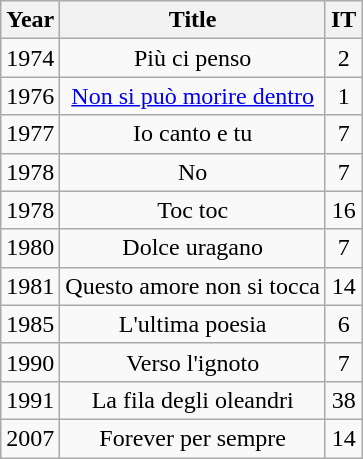<table class="wikitable">
<tr>
<th align="center">Year</th>
<th align="center">Title</th>
<th align="center">IT</th>
</tr>
<tr>
<td align="center">1974</td>
<td align="center">Più ci penso</td>
<td align="center">2</td>
</tr>
<tr>
<td align="center">1976</td>
<td align="center"><a href='#'>Non si può morire dentro</a></td>
<td align="center">1</td>
</tr>
<tr>
<td align="center">1977</td>
<td align="center">Io canto e tu</td>
<td align="center">7</td>
</tr>
<tr>
<td align="center">1978</td>
<td align="center">No</td>
<td align="center">7</td>
</tr>
<tr>
<td align="center">1978</td>
<td align="center">Toc toc</td>
<td align="center">16</td>
</tr>
<tr>
<td align="center">1980</td>
<td align="center">Dolce uragano</td>
<td align="center">7</td>
</tr>
<tr>
<td align="center">1981</td>
<td align="center">Questo amore non si tocca</td>
<td align="center">14</td>
</tr>
<tr>
<td align="center">1985</td>
<td align="center">L'ultima poesia</td>
<td align="center">6</td>
</tr>
<tr>
<td align="center">1990</td>
<td align="center">Verso l'ignoto</td>
<td align="center">7</td>
</tr>
<tr>
<td align="center">1991</td>
<td align="center">La fila degli oleandri</td>
<td align="center">38</td>
</tr>
<tr>
<td align="center">2007</td>
<td align="center">Forever per sempre</td>
<td align="center">14</td>
</tr>
</table>
